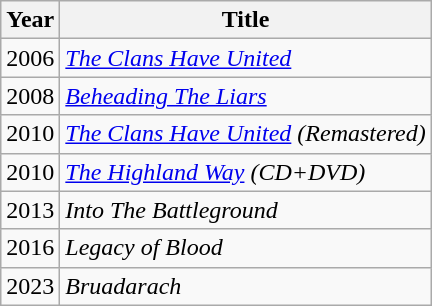<table class="wikitable" border="1">
<tr>
<th>Year</th>
<th>Title</th>
</tr>
<tr>
<td>2006</td>
<td><em><a href='#'>The Clans Have United</a></em></td>
</tr>
<tr>
<td>2008</td>
<td><em><a href='#'>Beheading The Liars</a></em></td>
</tr>
<tr>
<td>2010</td>
<td><em><a href='#'>The Clans Have United</a> (Remastered)</em></td>
</tr>
<tr>
<td>2010</td>
<td><em><a href='#'>The Highland Way</a> (CD+DVD)</em></td>
</tr>
<tr>
<td>2013</td>
<td><em>Into The Battleground</em></td>
</tr>
<tr>
<td>2016</td>
<td><em>Legacy of Blood</em></td>
</tr>
<tr>
<td>2023</td>
<td><em>Bruadarach</em></td>
</tr>
</table>
